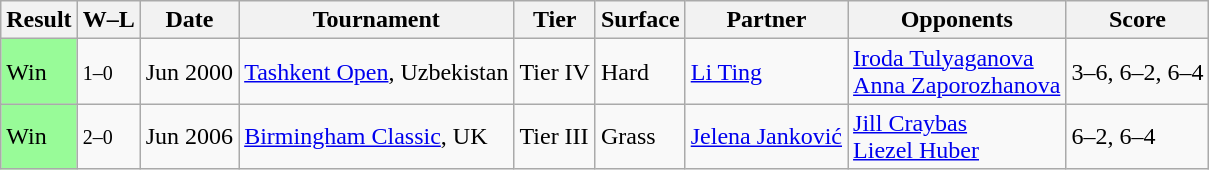<table class="sortable wikitable">
<tr>
<th>Result</th>
<th class="unsortable">W–L</th>
<th>Date</th>
<th>Tournament</th>
<th>Tier</th>
<th>Surface</th>
<th>Partner</th>
<th>Opponents</th>
<th class="unsortable">Score</th>
</tr>
<tr>
<td bgcolor=98FB98>Win</td>
<td><small>1–0</small></td>
<td>Jun 2000</td>
<td><a href='#'>Tashkent Open</a>, Uzbekistan</td>
<td>Tier IV</td>
<td>Hard</td>
<td> <a href='#'>Li Ting</a></td>
<td> <a href='#'>Iroda Tulyaganova</a> <br>  <a href='#'>Anna Zaporozhanova</a></td>
<td>3–6, 6–2, 6–4</td>
</tr>
<tr>
<td bgcolor=98FB98>Win</td>
<td><small>2–0</small></td>
<td>Jun 2006</td>
<td><a href='#'>Birmingham Classic</a>, UK</td>
<td>Tier III</td>
<td>Grass</td>
<td> <a href='#'>Jelena Janković</a></td>
<td> <a href='#'>Jill Craybas</a> <br>  <a href='#'>Liezel Huber</a></td>
<td>6–2, 6–4</td>
</tr>
</table>
